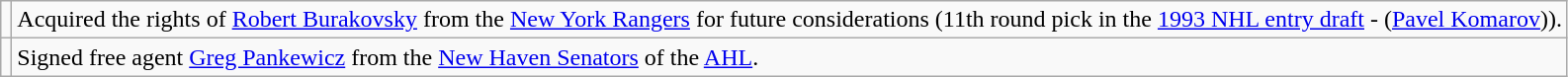<table class="wikitable">
<tr>
<td></td>
<td>Acquired the rights of <a href='#'>Robert Burakovsky</a> from the <a href='#'>New York Rangers</a> for future considerations (11th round pick in the <a href='#'>1993 NHL entry draft</a> - (<a href='#'>Pavel Komarov</a>)).</td>
</tr>
<tr>
<td></td>
<td>Signed free agent <a href='#'>Greg Pankewicz</a> from the <a href='#'>New Haven Senators</a> of the <a href='#'>AHL</a>.</td>
</tr>
</table>
